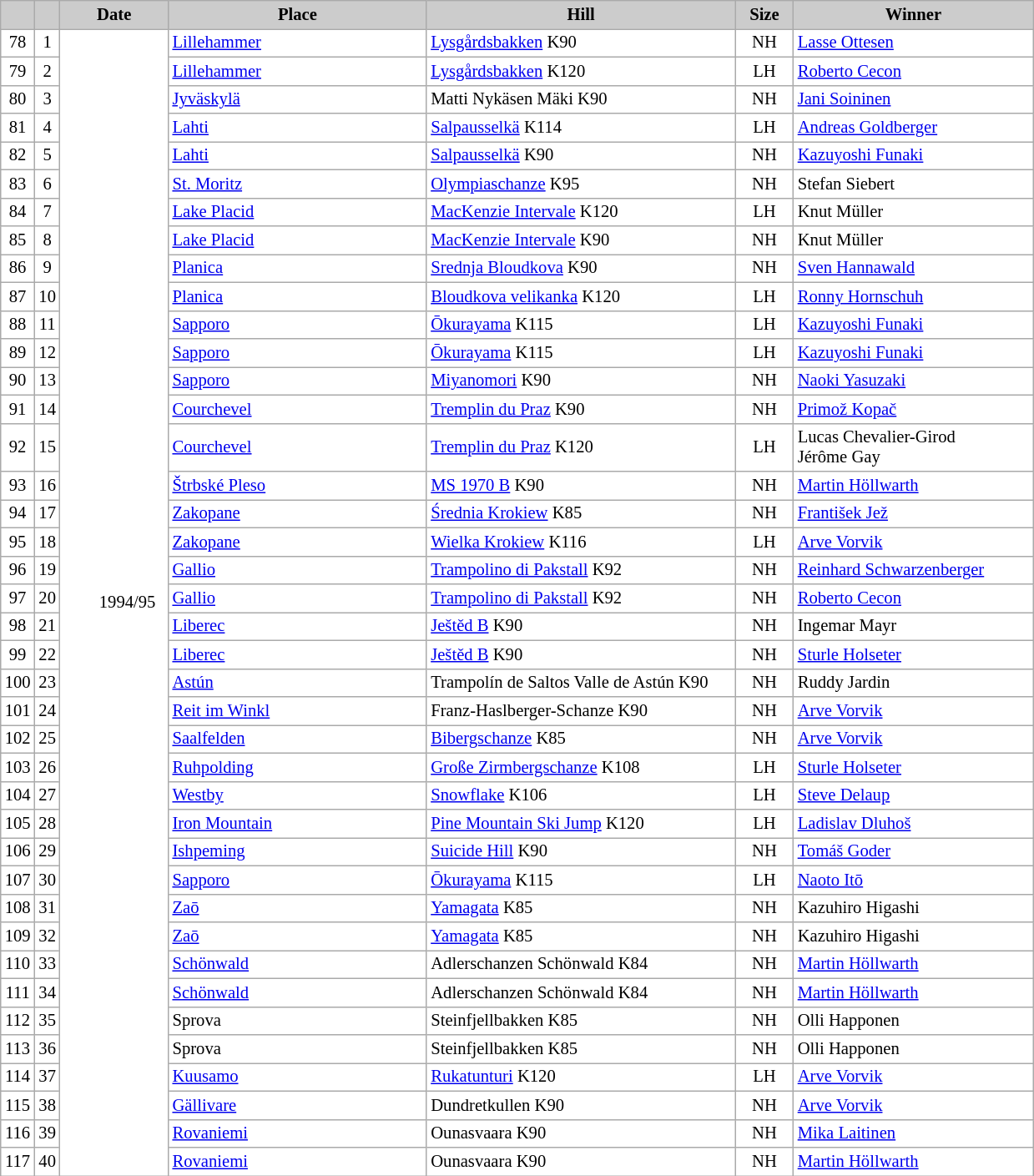<table class="wikitable plainrowheaders" style="background:#fff; font-size:86%; line-height:16px; border:grey solid 1px; border-collapse:collapse;">
<tr style="background:#ccc; text-align:center;">
<th scope="col" style="background:#ccc; width=20 px;"></th>
<th scope="col" style="background:#ccc; width=30 px;"></th>
<th scope="col" style="background:#ccc; width:80px;">Date</th>
<th scope="col" style="background:#ccc; width:200px;">Place</th>
<th scope="col" style="background:#ccc; width:240px;">Hill</th>
<th scope="col" style="background:#ccc; width:40px;">Size</th>
<th scope="col" style="background:#ccc; width:185px;">Winner</th>
</tr>
<tr>
<td align=center>78</td>
<td align=center>1</td>
<td rowspan=40 align=right>1994/95  </td>
<td> <a href='#'>Lillehammer</a></td>
<td><a href='#'>Lysgårdsbakken</a> K90</td>
<td align=center>NH</td>
<td> <a href='#'>Lasse Ottesen</a></td>
</tr>
<tr>
<td align=center>79</td>
<td align=center>2</td>
<td> <a href='#'>Lillehammer</a></td>
<td><a href='#'>Lysgårdsbakken</a> K120</td>
<td align=center>LH</td>
<td> <a href='#'>Roberto Cecon</a></td>
</tr>
<tr>
<td align=center>80</td>
<td align=center>3</td>
<td> <a href='#'>Jyväskylä</a></td>
<td>Matti Nykäsen Mäki K90</td>
<td align=center>NH</td>
<td> <a href='#'>Jani Soininen</a></td>
</tr>
<tr>
<td align=center>81</td>
<td align=center>4</td>
<td> <a href='#'>Lahti</a></td>
<td><a href='#'>Salpausselkä</a> K114</td>
<td align=center>LH</td>
<td> <a href='#'>Andreas Goldberger</a></td>
</tr>
<tr>
<td align=center>82</td>
<td align=center>5</td>
<td> <a href='#'>Lahti</a></td>
<td><a href='#'>Salpausselkä</a> K90</td>
<td align=center>NH</td>
<td> <a href='#'>Kazuyoshi Funaki</a></td>
</tr>
<tr>
<td align=center>83</td>
<td align=center>6</td>
<td> <a href='#'>St. Moritz</a></td>
<td><a href='#'>Olympiaschanze</a> K95</td>
<td align=center>NH</td>
<td> Stefan Siebert</td>
</tr>
<tr>
<td align=center>84</td>
<td align=center>7</td>
<td> <a href='#'>Lake Placid</a></td>
<td><a href='#'>MacKenzie Intervale</a> K120</td>
<td align=center>LH</td>
<td> Knut Müller</td>
</tr>
<tr>
<td align=center>85</td>
<td align=center>8</td>
<td> <a href='#'>Lake Placid</a></td>
<td><a href='#'>MacKenzie Intervale</a> K90</td>
<td align=center>NH</td>
<td> Knut Müller</td>
</tr>
<tr>
<td align=center>86</td>
<td align=center>9</td>
<td> <a href='#'>Planica</a></td>
<td><a href='#'>Srednja Bloudkova</a> K90</td>
<td align=center>NH</td>
<td> <a href='#'>Sven Hannawald</a></td>
</tr>
<tr>
<td align=center>87</td>
<td align=center>10</td>
<td> <a href='#'>Planica</a></td>
<td><a href='#'>Bloudkova velikanka</a> K120</td>
<td align=center>LH</td>
<td> <a href='#'>Ronny Hornschuh</a></td>
</tr>
<tr>
<td align=center>88</td>
<td align=center>11</td>
<td> <a href='#'>Sapporo</a></td>
<td><a href='#'>Ōkurayama</a> K115</td>
<td align=center>LH</td>
<td> <a href='#'>Kazuyoshi Funaki</a></td>
</tr>
<tr>
<td align=center>89</td>
<td align=center>12</td>
<td> <a href='#'>Sapporo</a></td>
<td><a href='#'>Ōkurayama</a> K115</td>
<td align=center>LH</td>
<td> <a href='#'>Kazuyoshi Funaki</a></td>
</tr>
<tr>
<td align=center>90</td>
<td align=center>13</td>
<td> <a href='#'>Sapporo</a></td>
<td><a href='#'>Miyanomori</a> K90</td>
<td align=center>NH</td>
<td> <a href='#'>Naoki Yasuzaki</a></td>
</tr>
<tr>
<td align=center>91</td>
<td align=center>14</td>
<td> <a href='#'>Courchevel</a></td>
<td><a href='#'>Tremplin du Praz</a> K90</td>
<td align=center>NH</td>
<td> <a href='#'>Primož Kopač</a></td>
</tr>
<tr>
<td align=center>92</td>
<td align=center>15</td>
<td> <a href='#'>Courchevel</a></td>
<td><a href='#'>Tremplin du Praz</a> K120</td>
<td align=center>LH</td>
<td> Lucas Chevalier-Girod<br> Jérôme Gay</td>
</tr>
<tr>
<td align=center>93</td>
<td align=center>16</td>
<td> <a href='#'>Štrbské Pleso</a></td>
<td><a href='#'>MS 1970 B</a> K90</td>
<td align=center>NH</td>
<td> <a href='#'>Martin Höllwarth</a></td>
</tr>
<tr>
<td align=center>94</td>
<td align=center>17</td>
<td> <a href='#'>Zakopane</a></td>
<td><a href='#'>Średnia Krokiew</a> K85</td>
<td align=center>NH</td>
<td> <a href='#'>František Jež</a></td>
</tr>
<tr>
<td align=center>95</td>
<td align=center>18</td>
<td> <a href='#'>Zakopane</a></td>
<td><a href='#'>Wielka Krokiew</a> K116</td>
<td align=center>LH</td>
<td> <a href='#'>Arve Vorvik</a></td>
</tr>
<tr>
<td align=center>96</td>
<td align=center>19</td>
<td> <a href='#'>Gallio</a></td>
<td><a href='#'>Trampolino di Pakstall</a> K92</td>
<td align=center>NH</td>
<td> <a href='#'>Reinhard Schwarzenberger</a></td>
</tr>
<tr>
<td align=center>97</td>
<td align=center>20</td>
<td> <a href='#'>Gallio</a></td>
<td><a href='#'>Trampolino di Pakstall</a> K92</td>
<td align=center>NH</td>
<td> <a href='#'>Roberto Cecon</a></td>
</tr>
<tr>
<td align=center>98</td>
<td align=center>21</td>
<td> <a href='#'>Liberec</a></td>
<td><a href='#'>Ještěd B</a> K90</td>
<td align=center>NH</td>
<td> Ingemar Mayr</td>
</tr>
<tr>
<td align=center>99</td>
<td align=center>22</td>
<td> <a href='#'>Liberec</a></td>
<td><a href='#'>Ještěd B</a> K90</td>
<td align=center>NH</td>
<td> <a href='#'>Sturle Holseter</a></td>
</tr>
<tr>
<td align=center>100</td>
<td align=center>23</td>
<td> <a href='#'>Astún</a></td>
<td>Trampolín de Saltos Valle de Astún K90</td>
<td align=center>NH</td>
<td> Ruddy Jardin</td>
</tr>
<tr>
<td align=center>101</td>
<td align=center>24</td>
<td> <a href='#'>Reit im Winkl</a></td>
<td>Franz-Haslberger-Schanze K90</td>
<td align=center>NH</td>
<td> <a href='#'>Arve Vorvik</a></td>
</tr>
<tr>
<td align=center>102</td>
<td align=center>25</td>
<td> <a href='#'>Saalfelden</a></td>
<td><a href='#'>Bibergschanze</a> K85</td>
<td align=center>NH</td>
<td> <a href='#'>Arve Vorvik</a></td>
</tr>
<tr>
<td align=center>103</td>
<td align=center>26</td>
<td> <a href='#'>Ruhpolding</a></td>
<td><a href='#'>Große Zirmbergschanze</a> K108</td>
<td align=center>LH</td>
<td> <a href='#'>Sturle Holseter</a></td>
</tr>
<tr>
<td align=center>104</td>
<td align=center>27</td>
<td> <a href='#'>Westby</a></td>
<td><a href='#'>Snowflake</a> K106</td>
<td align=center>LH</td>
<td> <a href='#'>Steve Delaup</a></td>
</tr>
<tr>
<td align=center>105</td>
<td align=center>28</td>
<td> <a href='#'>Iron Mountain</a></td>
<td><a href='#'>Pine Mountain Ski Jump</a> K120</td>
<td align=center>LH</td>
<td> <a href='#'>Ladislav Dluhoš</a></td>
</tr>
<tr>
<td align=center>106</td>
<td align=center>29</td>
<td> <a href='#'>Ishpeming</a></td>
<td><a href='#'>Suicide Hill</a> K90</td>
<td align=center>NH</td>
<td> <a href='#'>Tomáš Goder</a></td>
</tr>
<tr>
<td align=center>107</td>
<td align=center>30</td>
<td> <a href='#'>Sapporo</a></td>
<td><a href='#'>Ōkurayama</a> K115</td>
<td align=center>LH</td>
<td> <a href='#'>Naoto Itō</a></td>
</tr>
<tr>
<td align=center>108</td>
<td align=center>31</td>
<td> <a href='#'>Zaō</a></td>
<td><a href='#'>Yamagata</a> K85</td>
<td align=center>NH</td>
<td> Kazuhiro Higashi</td>
</tr>
<tr>
<td align=center>109</td>
<td align=center>32</td>
<td> <a href='#'>Zaō</a></td>
<td><a href='#'>Yamagata</a> K85</td>
<td align=center>NH</td>
<td> Kazuhiro Higashi</td>
</tr>
<tr>
<td align=center>110</td>
<td align=center>33</td>
<td> <a href='#'>Schönwald</a></td>
<td>Adlerschanzen Schönwald K84</td>
<td align=center>NH</td>
<td> <a href='#'>Martin Höllwarth</a></td>
</tr>
<tr>
<td align=center>111</td>
<td align=center>34</td>
<td> <a href='#'>Schönwald</a></td>
<td>Adlerschanzen Schönwald K84</td>
<td align=center>NH</td>
<td> <a href='#'>Martin Höllwarth</a></td>
</tr>
<tr>
<td align=center>112</td>
<td align=center>35</td>
<td> Sprova</td>
<td>Steinfjellbakken K85</td>
<td align=center>NH</td>
<td> Olli Happonen</td>
</tr>
<tr>
<td align=center>113</td>
<td align=center>36</td>
<td> Sprova</td>
<td>Steinfjellbakken K85</td>
<td align=center>NH</td>
<td> Olli Happonen</td>
</tr>
<tr>
<td align=center>114</td>
<td align=center>37</td>
<td> <a href='#'>Kuusamo</a></td>
<td><a href='#'>Rukatunturi</a> K120</td>
<td align=center>LH</td>
<td> <a href='#'>Arve Vorvik</a></td>
</tr>
<tr>
<td align=center>115</td>
<td align=center>38</td>
<td> <a href='#'>Gällivare</a></td>
<td>Dundretkullen K90</td>
<td align=center>NH</td>
<td> <a href='#'>Arve Vorvik</a></td>
</tr>
<tr>
<td align=center>116</td>
<td align=center>39</td>
<td> <a href='#'>Rovaniemi</a></td>
<td>Ounasvaara K90</td>
<td align=center>NH</td>
<td> <a href='#'>Mika Laitinen</a></td>
</tr>
<tr>
<td align=center>117</td>
<td align=center>40</td>
<td> <a href='#'>Rovaniemi</a></td>
<td>Ounasvaara K90</td>
<td align=center>NH</td>
<td> <a href='#'>Martin Höllwarth</a></td>
</tr>
</table>
